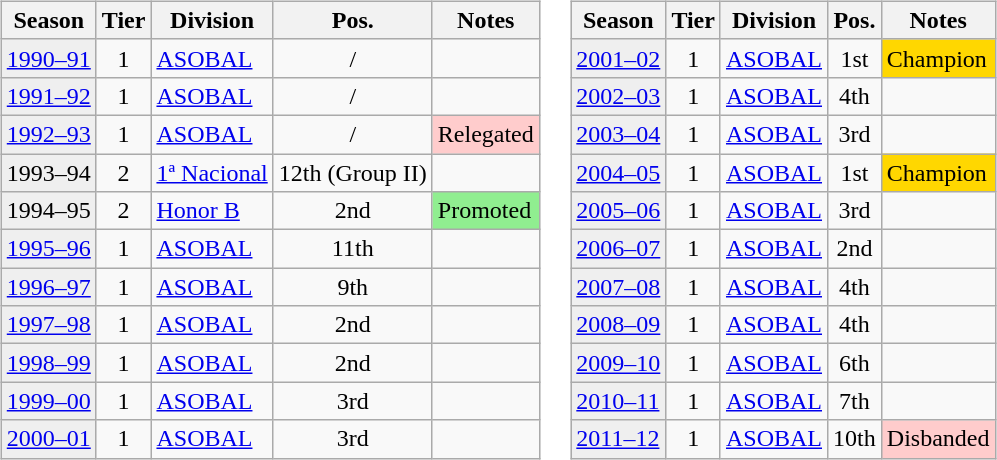<table>
<tr>
<td valign="top" width=0%><br><table class="wikitable">
<tr>
<th>Season</th>
<th>Tier</th>
<th>Division</th>
<th>Pos.</th>
<th>Notes</th>
</tr>
<tr>
<td style="background:#efefef;"><a href='#'>1990–91</a></td>
<td align="center">1</td>
<td><a href='#'>ASOBAL</a></td>
<td align="center"> / </td>
<td></td>
</tr>
<tr>
<td style="background:#efefef;"><a href='#'>1991–92</a></td>
<td align="center">1</td>
<td><a href='#'>ASOBAL</a></td>
<td align="center"> / </td>
<td></td>
</tr>
<tr>
<td style="background:#efefef;"><a href='#'>1992–93</a></td>
<td align="center">1</td>
<td><a href='#'>ASOBAL</a></td>
<td align="center"> / </td>
<td style="background:#ffcccc">Relegated</td>
</tr>
<tr>
<td style="background:#efefef;">1993–94</td>
<td align="center">2</td>
<td><a href='#'>1ª Nacional</a></td>
<td align="center">12th (Group II)</td>
<td></td>
</tr>
<tr>
<td style="background:#efefef;">1994–95</td>
<td align="center">2</td>
<td><a href='#'>Honor B</a></td>
<td align="center">2nd</td>
<td style="background:#90EE90">Promoted</td>
</tr>
<tr>
<td style="background:#efefef;"><a href='#'>1995–96</a></td>
<td align="center">1</td>
<td><a href='#'>ASOBAL</a></td>
<td align="center">11th</td>
<td></td>
</tr>
<tr>
<td style="background:#efefef;"><a href='#'>1996–97</a></td>
<td align="center">1</td>
<td><a href='#'>ASOBAL</a></td>
<td align="center">9th</td>
<td></td>
</tr>
<tr>
<td style="background:#efefef;"><a href='#'>1997–98</a></td>
<td align="center">1</td>
<td><a href='#'>ASOBAL</a></td>
<td align="center">2nd</td>
<td></td>
</tr>
<tr>
<td style="background:#efefef;"><a href='#'>1998–99</a></td>
<td align="center">1</td>
<td><a href='#'>ASOBAL</a></td>
<td align="center">2nd</td>
<td></td>
</tr>
<tr>
<td style="background:#efefef;"><a href='#'>1999–00</a></td>
<td align="center">1</td>
<td><a href='#'>ASOBAL</a></td>
<td align="center">3rd</td>
<td></td>
</tr>
<tr>
<td style="background:#efefef;"><a href='#'>2000–01</a></td>
<td align="center">1</td>
<td><a href='#'>ASOBAL</a></td>
<td align="center">3rd</td>
<td></td>
</tr>
</table>
</td>
<td valign="top" width=0%><br><table class="wikitable">
<tr>
<th>Season</th>
<th>Tier</th>
<th>Division</th>
<th>Pos.</th>
<th>Notes</th>
</tr>
<tr>
<td style="background:#efefef;"><a href='#'>2001–02</a></td>
<td align="center">1</td>
<td><a href='#'>ASOBAL</a></td>
<td align="center">1st</td>
<td style="background:gold">Champion</td>
</tr>
<tr>
<td style="background:#efefef;"><a href='#'>2002–03</a></td>
<td align="center">1</td>
<td><a href='#'>ASOBAL</a></td>
<td align="center">4th</td>
<td></td>
</tr>
<tr>
<td style="background:#efefef;"><a href='#'>2003–04</a></td>
<td align="center">1</td>
<td><a href='#'>ASOBAL</a></td>
<td align="center">3rd</td>
<td></td>
</tr>
<tr>
<td style="background:#efefef;"><a href='#'>2004–05</a></td>
<td align="center">1</td>
<td><a href='#'>ASOBAL</a></td>
<td align="center">1st</td>
<td style="background:gold">Champion</td>
</tr>
<tr>
<td style="background:#efefef;"><a href='#'>2005–06</a></td>
<td align="center">1</td>
<td><a href='#'>ASOBAL</a></td>
<td align="center">3rd</td>
<td></td>
</tr>
<tr>
<td style="background:#efefef;"><a href='#'>2006–07</a></td>
<td align="center">1</td>
<td><a href='#'>ASOBAL</a></td>
<td align="center">2nd</td>
<td></td>
</tr>
<tr>
<td style="background:#efefef;"><a href='#'>2007–08</a></td>
<td align="center">1</td>
<td><a href='#'>ASOBAL</a></td>
<td align="center">4th</td>
<td></td>
</tr>
<tr>
<td style="background:#efefef;"><a href='#'>2008–09</a></td>
<td align="center">1</td>
<td><a href='#'>ASOBAL</a></td>
<td align="center">4th</td>
<td></td>
</tr>
<tr>
<td style="background:#efefef;"><a href='#'>2009–10</a></td>
<td align="center">1</td>
<td><a href='#'>ASOBAL</a></td>
<td align="center">6th</td>
<td></td>
</tr>
<tr>
<td style="background:#efefef;"><a href='#'>2010–11</a></td>
<td align="center">1</td>
<td><a href='#'>ASOBAL</a></td>
<td align="center">7th</td>
<td></td>
</tr>
<tr>
<td style="background:#efefef;"><a href='#'>2011–12</a></td>
<td align="center">1</td>
<td><a href='#'>ASOBAL</a></td>
<td align="center">10th</td>
<td style="background:#ffcccc">Disbanded</td>
</tr>
</table>
</td>
</tr>
</table>
